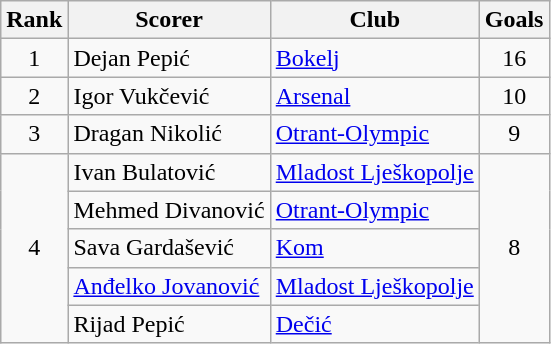<table class="wikitable">
<tr>
<th>Rank</th>
<th>Scorer</th>
<th>Club</th>
<th>Goals</th>
</tr>
<tr>
<td rowspan="1" align="center">1</td>
<td> Dejan Pepić</td>
<td><a href='#'>Bokelj</a></td>
<td align="center">16</td>
</tr>
<tr>
<td rowspan="1" align="center">2</td>
<td> Igor Vukčević</td>
<td><a href='#'>Arsenal</a></td>
<td align="center">10</td>
</tr>
<tr>
<td rowspan="1" align="center">3</td>
<td> Dragan Nikolić</td>
<td><a href='#'>Otrant-Olympic</a></td>
<td align="center">9</td>
</tr>
<tr>
<td rowspan="5" align="center">4</td>
<td> Ivan Bulatović</td>
<td><a href='#'>Mladost Lješkopolje</a></td>
<td rowspan="5" align="center">8</td>
</tr>
<tr>
<td> Mehmed Divanović</td>
<td><a href='#'>Otrant-Olympic</a></td>
</tr>
<tr>
<td> Sava Gardašević</td>
<td><a href='#'>Kom</a></td>
</tr>
<tr>
<td> <a href='#'>Anđelko Jovanović</a></td>
<td><a href='#'>Mladost Lješkopolje</a></td>
</tr>
<tr>
<td> Rijad Pepić</td>
<td><a href='#'>Dečić</a></td>
</tr>
</table>
